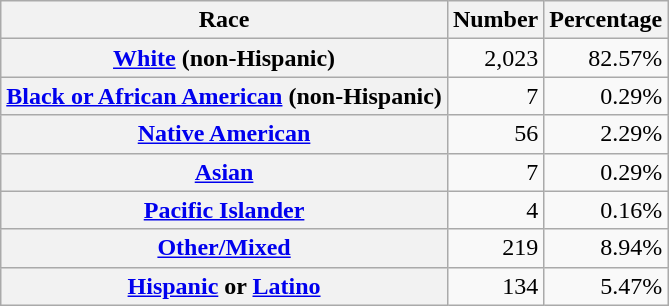<table class="wikitable" style="text-align:right">
<tr>
<th scope="col">Race</th>
<th scope="col">Number</th>
<th scope="col">Percentage</th>
</tr>
<tr>
<th scope="row"><a href='#'>White</a> (non-Hispanic)</th>
<td>2,023</td>
<td>82.57%</td>
</tr>
<tr>
<th scope="row"><a href='#'>Black or African American</a> (non-Hispanic)</th>
<td>7</td>
<td>0.29%</td>
</tr>
<tr>
<th scope="row"><a href='#'>Native American</a></th>
<td>56</td>
<td>2.29%</td>
</tr>
<tr>
<th scope="row"><a href='#'>Asian</a></th>
<td>7</td>
<td>0.29%</td>
</tr>
<tr>
<th scope="row"><a href='#'>Pacific Islander</a></th>
<td>4</td>
<td>0.16%</td>
</tr>
<tr>
<th scope="row"><a href='#'>Other/Mixed</a></th>
<td>219</td>
<td>8.94%</td>
</tr>
<tr>
<th scope="row"><a href='#'>Hispanic</a> or <a href='#'>Latino</a></th>
<td>134</td>
<td>5.47%</td>
</tr>
</table>
